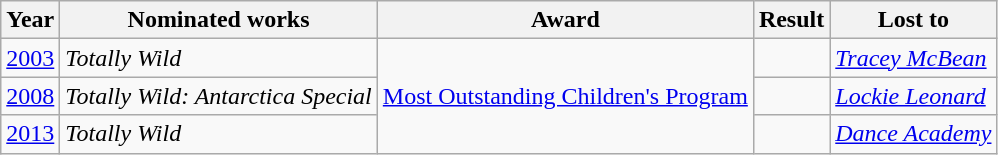<table class="wikitable">
<tr>
<th>Year</th>
<th>Nominated works</th>
<th>Award</th>
<th>Result</th>
<th>Lost to</th>
</tr>
<tr>
<td><a href='#'>2003</a></td>
<td><em>Totally Wild</em></td>
<td rowspan="3"><a href='#'>Most Outstanding Children's Program</a></td>
<td></td>
<td><em><a href='#'>Tracey McBean</a></em></td>
</tr>
<tr>
<td><a href='#'>2008</a></td>
<td><em>Totally Wild: Antarctica Special</em></td>
<td></td>
<td><em><a href='#'>Lockie Leonard</a></em></td>
</tr>
<tr>
<td><a href='#'>2013</a></td>
<td><em>Totally Wild</em></td>
<td></td>
<td><em><a href='#'>Dance Academy</a></em></td>
</tr>
</table>
